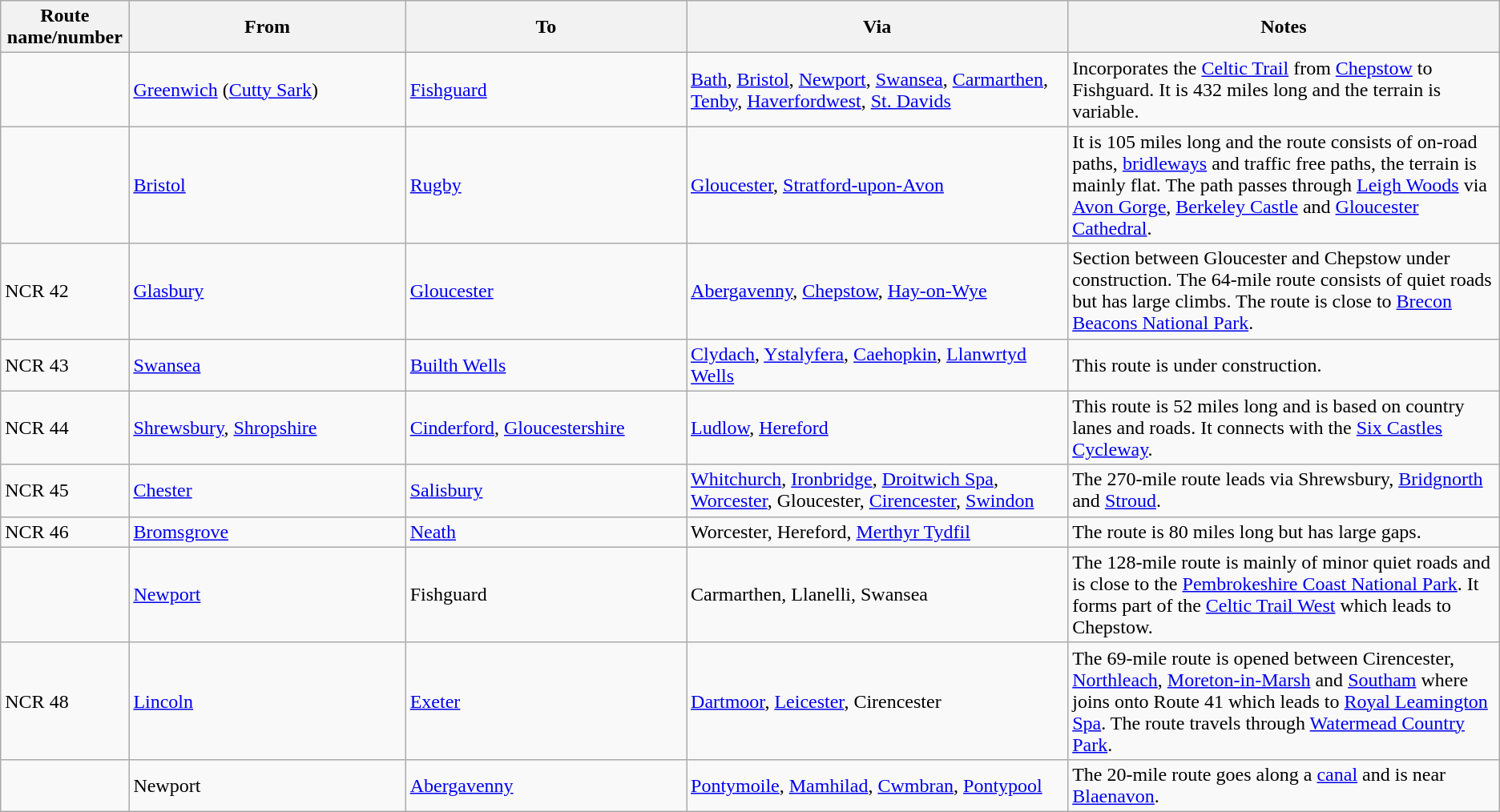<table class="wikitable">
<tr>
<th style="width:100px">Route name/number</th>
<th style="width:250px">From</th>
<th style="width:250px">To</th>
<th style="width:350px">Via</th>
<th style="width:400px">Notes</th>
</tr>
<tr>
<td></td>
<td><a href='#'>Greenwich</a> (<a href='#'>Cutty Sark</a>)</td>
<td><a href='#'>Fishguard</a></td>
<td><a href='#'>Bath</a>, <a href='#'>Bristol</a>, <a href='#'>Newport</a>, <a href='#'>Swansea</a>, <a href='#'>Carmarthen</a>, <a href='#'>Tenby</a>, <a href='#'>Haverfordwest</a>, <a href='#'>St. Davids</a></td>
<td>Incorporates the <a href='#'>Celtic Trail</a> from <a href='#'>Chepstow</a> to Fishguard. It is 432 miles long and the terrain is variable.</td>
</tr>
<tr>
<td></td>
<td><a href='#'>Bristol</a></td>
<td><a href='#'>Rugby</a></td>
<td><a href='#'>Gloucester</a>, <a href='#'>Stratford-upon-Avon</a></td>
<td>It is 105 miles long and the route consists of on-road paths, <a href='#'>bridleways</a> and traffic free paths, the terrain is mainly flat. The path passes through <a href='#'>Leigh Woods</a> via <a href='#'>Avon Gorge</a>, <a href='#'>Berkeley Castle</a> and <a href='#'>Gloucester Cathedral</a>.</td>
</tr>
<tr>
<td>NCR 42</td>
<td><a href='#'>Glasbury</a></td>
<td><a href='#'>Gloucester</a></td>
<td><a href='#'>Abergavenny</a>, <a href='#'>Chepstow</a>, <a href='#'>Hay-on-Wye</a></td>
<td>Section between Gloucester and Chepstow under construction. The 64-mile route consists of quiet roads but has large climbs. The route is close to <a href='#'>Brecon Beacons National Park</a>.</td>
</tr>
<tr>
<td>NCR 43</td>
<td><a href='#'>Swansea</a></td>
<td><a href='#'>Builth Wells</a></td>
<td><a href='#'>Clydach</a>, <a href='#'>Ystalyfera</a>, <a href='#'>Caehopkin</a>, <a href='#'>Llanwrtyd Wells</a></td>
<td>This route is under construction.</td>
</tr>
<tr>
<td>NCR 44</td>
<td><a href='#'>Shrewsbury</a>, <a href='#'>Shropshire</a></td>
<td><a href='#'>Cinderford</a>, <a href='#'>Gloucestershire</a></td>
<td><a href='#'>Ludlow</a>, <a href='#'>Hereford</a></td>
<td>This route is 52 miles long and is based on country lanes and roads. It connects with the <a href='#'>Six Castles Cycleway</a>.</td>
</tr>
<tr>
<td>NCR 45</td>
<td><a href='#'>Chester</a></td>
<td><a href='#'>Salisbury</a></td>
<td><a href='#'>Whitchurch</a>, <a href='#'>Ironbridge</a>, <a href='#'>Droitwich Spa</a>, <a href='#'>Worcester</a>, Gloucester, <a href='#'>Cirencester</a>, <a href='#'>Swindon</a></td>
<td>The 270-mile route leads via Shrewsbury, <a href='#'>Bridgnorth</a> and <a href='#'>Stroud</a>.</td>
</tr>
<tr>
<td>NCR 46</td>
<td><a href='#'>Bromsgrove</a></td>
<td><a href='#'>Neath</a></td>
<td>Worcester, Hereford, <a href='#'>Merthyr Tydfil</a></td>
<td>The route is 80 miles long but has large gaps.</td>
</tr>
<tr>
<td></td>
<td><a href='#'>Newport</a></td>
<td>Fishguard</td>
<td>Carmarthen, Llanelli, Swansea</td>
<td>The 128-mile route is mainly of minor quiet roads and is close to the <a href='#'>Pembrokeshire Coast National Park</a>. It forms part of the <a href='#'>Celtic Trail West</a> which leads to Chepstow.</td>
</tr>
<tr>
<td>NCR 48</td>
<td><a href='#'>Lincoln</a></td>
<td><a href='#'>Exeter</a></td>
<td><a href='#'>Dartmoor</a>, <a href='#'>Leicester</a>, Cirencester</td>
<td>The 69-mile route is opened between Cirencester, <a href='#'>Northleach</a>, <a href='#'>Moreton-in-Marsh</a> and <a href='#'>Southam</a> where joins onto Route 41 which leads to <a href='#'>Royal Leamington Spa</a>. The route travels through <a href='#'>Watermead Country Park</a>.</td>
</tr>
<tr>
<td></td>
<td>Newport</td>
<td><a href='#'>Abergavenny</a></td>
<td><a href='#'>Pontymoile</a>, <a href='#'>Mamhilad</a>, <a href='#'>Cwmbran</a>, <a href='#'>Pontypool</a></td>
<td>The 20-mile route goes along a <a href='#'>canal</a> and is near <a href='#'>Blaenavon</a>.</td>
</tr>
</table>
